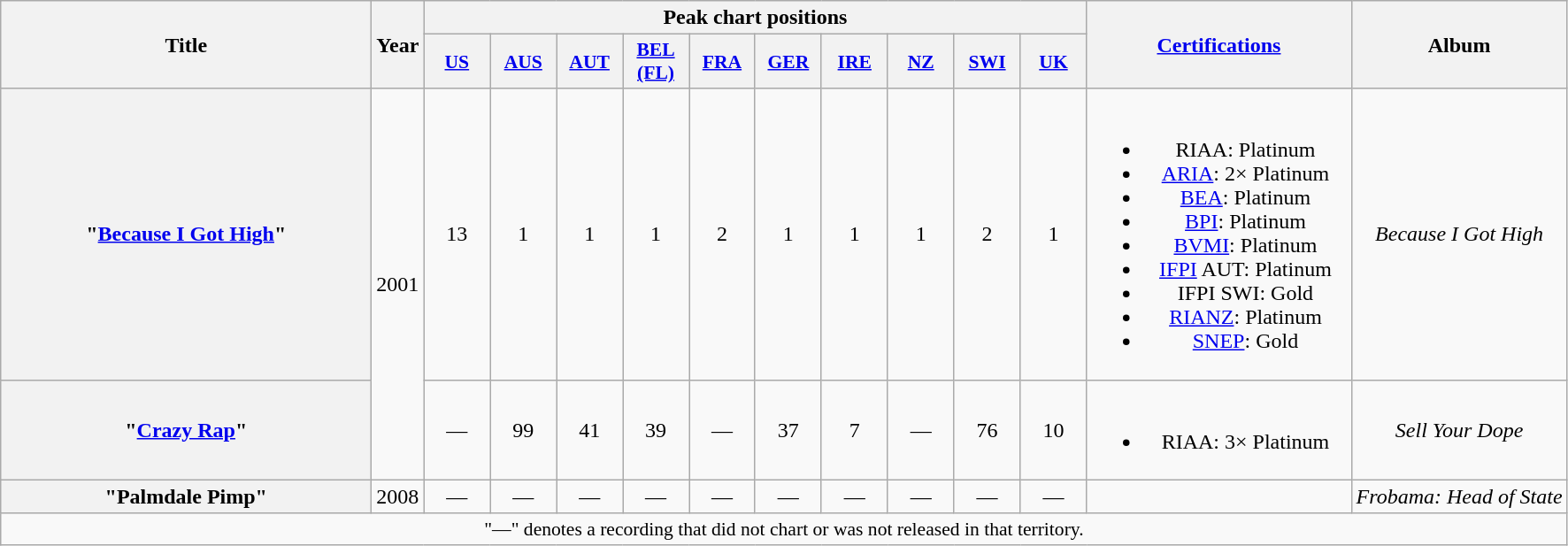<table class="wikitable plainrowheaders" style="text-align:center;">
<tr>
<th scope="col" rowspan="2" style="width:17em;">Title</th>
<th scope="col" rowspan="2">Year</th>
<th scope="col" colspan="10">Peak chart positions</th>
<th scope="col" rowspan="2" style="width:12em;"><a href='#'>Certifications</a></th>
<th scope="col" rowspan="2">Album</th>
</tr>
<tr>
<th style="width:3em; font-size:90%"><a href='#'>US</a><br></th>
<th style="width:3em; font-size:90%"><a href='#'>AUS</a><br></th>
<th style="width:3em; font-size:90%"><a href='#'>AUT</a><br></th>
<th style="width:3em; font-size:90%"><a href='#'>BEL<br>(FL)</a><br></th>
<th style="width:3em; font-size:90%"><a href='#'>FRA</a><br></th>
<th style="width:3em; font-size:90%"><a href='#'>GER</a><br></th>
<th style="width:3em; font-size:90%"><a href='#'>IRE</a><br></th>
<th style="width:3em; font-size:90%"><a href='#'>NZ</a><br></th>
<th style="width:3em; font-size:90%"><a href='#'>SWI</a><br></th>
<th style="width:3em; font-size:90%"><a href='#'>UK</a><br></th>
</tr>
<tr>
<th scope="row">"<a href='#'>Because I Got High</a>"</th>
<td rowspan="2">2001</td>
<td>13</td>
<td>1</td>
<td>1</td>
<td>1</td>
<td>2</td>
<td>1</td>
<td>1</td>
<td>1</td>
<td>2</td>
<td>1</td>
<td><br><ul><li>RIAA: Platinum</li><li><a href='#'>ARIA</a>: 2× Platinum</li><li><a href='#'>BEA</a>: Platinum</li><li><a href='#'>BPI</a>: Platinum</li><li><a href='#'>BVMI</a>: Platinum</li><li><a href='#'>IFPI</a> AUT: Platinum</li><li>IFPI SWI: Gold</li><li><a href='#'>RIANZ</a>: Platinum</li><li><a href='#'>SNEP</a>: Gold</li></ul></td>
<td><em>Because I Got High</em></td>
</tr>
<tr>
<th scope="row">"<a href='#'>Crazy Rap</a>"</th>
<td>—</td>
<td>99</td>
<td>41</td>
<td>39</td>
<td>—</td>
<td>37</td>
<td>7</td>
<td>—</td>
<td>76</td>
<td>10</td>
<td><br><ul><li>RIAA: 3× Platinum</li></ul></td>
<td><em>Sell Your Dope</em></td>
</tr>
<tr>
<th scope="row">"Palmdale Pimp"</th>
<td>2008</td>
<td>—</td>
<td>—</td>
<td>—</td>
<td>—</td>
<td>—</td>
<td>—</td>
<td>—</td>
<td>—</td>
<td>—</td>
<td>—</td>
<td></td>
<td><em>Frobama: Head of State</em></td>
</tr>
<tr>
<td colspan="14" style="font-size:90%">"—" denotes a recording that did not chart or was not released in that territory.</td>
</tr>
</table>
